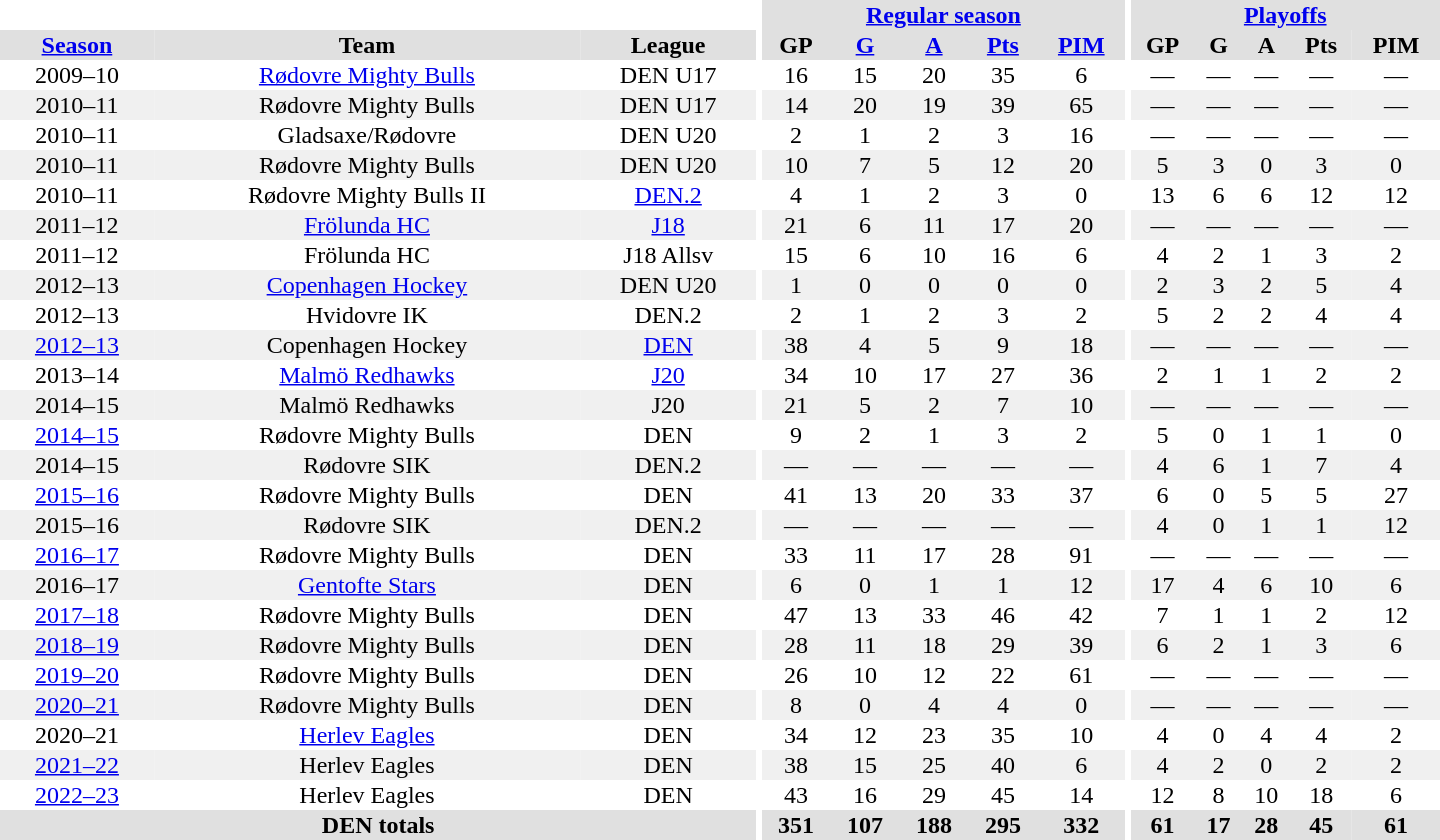<table border="0" cellpadding="1" cellspacing="0" style="text-align:center; width:60em">
<tr bgcolor="#e0e0e0">
<th colspan="3" bgcolor="#ffffff"></th>
<th rowspan="99" bgcolor="#ffffff"></th>
<th colspan="5"><a href='#'>Regular season</a></th>
<th rowspan="99" bgcolor="#ffffff"></th>
<th colspan="5"><a href='#'>Playoffs</a></th>
</tr>
<tr bgcolor="#e0e0e0">
<th><a href='#'>Season</a></th>
<th>Team</th>
<th>League</th>
<th>GP</th>
<th><a href='#'>G</a></th>
<th><a href='#'>A</a></th>
<th><a href='#'>Pts</a></th>
<th><a href='#'>PIM</a></th>
<th>GP</th>
<th>G</th>
<th>A</th>
<th>Pts</th>
<th>PIM</th>
</tr>
<tr>
<td>2009–10</td>
<td><a href='#'>Rødovre Mighty Bulls</a></td>
<td>DEN U17</td>
<td>16</td>
<td>15</td>
<td>20</td>
<td>35</td>
<td>6</td>
<td>—</td>
<td>—</td>
<td>—</td>
<td>—</td>
<td>—</td>
</tr>
<tr bgcolor="#f0f0f0">
<td>2010–11</td>
<td>Rødovre Mighty Bulls</td>
<td>DEN U17</td>
<td>14</td>
<td>20</td>
<td>19</td>
<td>39</td>
<td>65</td>
<td>—</td>
<td>—</td>
<td>—</td>
<td>—</td>
<td>—</td>
</tr>
<tr>
<td>2010–11</td>
<td>Gladsaxe/Rødovre</td>
<td>DEN U20</td>
<td>2</td>
<td>1</td>
<td>2</td>
<td>3</td>
<td>16</td>
<td>—</td>
<td>—</td>
<td>—</td>
<td>—</td>
<td>—</td>
</tr>
<tr bgcolor="#f0f0f0">
<td>2010–11</td>
<td>Rødovre Mighty Bulls</td>
<td>DEN U20</td>
<td>10</td>
<td>7</td>
<td>5</td>
<td>12</td>
<td>20</td>
<td>5</td>
<td>3</td>
<td>0</td>
<td>3</td>
<td>0</td>
</tr>
<tr>
<td>2010–11</td>
<td>Rødovre Mighty Bulls II</td>
<td><a href='#'>DEN.2</a></td>
<td>4</td>
<td>1</td>
<td>2</td>
<td>3</td>
<td>0</td>
<td>13</td>
<td>6</td>
<td>6</td>
<td>12</td>
<td>12</td>
</tr>
<tr bgcolor="#f0f0f0">
<td>2011–12</td>
<td><a href='#'>Frölunda HC</a></td>
<td><a href='#'>J18</a></td>
<td>21</td>
<td>6</td>
<td>11</td>
<td>17</td>
<td>20</td>
<td>—</td>
<td>—</td>
<td>—</td>
<td>—</td>
<td>—</td>
</tr>
<tr>
<td>2011–12</td>
<td>Frölunda HC</td>
<td>J18 Allsv</td>
<td>15</td>
<td>6</td>
<td>10</td>
<td>16</td>
<td>6</td>
<td>4</td>
<td>2</td>
<td>1</td>
<td>3</td>
<td>2</td>
</tr>
<tr bgcolor="#f0f0f0">
<td>2012–13</td>
<td><a href='#'>Copenhagen Hockey</a></td>
<td>DEN U20</td>
<td>1</td>
<td>0</td>
<td>0</td>
<td>0</td>
<td>0</td>
<td>2</td>
<td>3</td>
<td>2</td>
<td>5</td>
<td>4</td>
</tr>
<tr>
<td>2012–13</td>
<td>Hvidovre IK</td>
<td>DEN.2</td>
<td>2</td>
<td>1</td>
<td>2</td>
<td>3</td>
<td>2</td>
<td>5</td>
<td>2</td>
<td>2</td>
<td>4</td>
<td>4</td>
</tr>
<tr bgcolor="#f0f0f0">
<td><a href='#'>2012–13</a></td>
<td>Copenhagen Hockey</td>
<td><a href='#'>DEN</a></td>
<td>38</td>
<td>4</td>
<td>5</td>
<td>9</td>
<td>18</td>
<td>—</td>
<td>—</td>
<td>—</td>
<td>—</td>
<td>—</td>
</tr>
<tr>
<td>2013–14</td>
<td><a href='#'>Malmö Redhawks</a></td>
<td><a href='#'>J20</a></td>
<td>34</td>
<td>10</td>
<td>17</td>
<td>27</td>
<td>36</td>
<td>2</td>
<td>1</td>
<td>1</td>
<td>2</td>
<td>2</td>
</tr>
<tr bgcolor="#f0f0f0">
<td>2014–15</td>
<td>Malmö Redhawks</td>
<td>J20</td>
<td>21</td>
<td>5</td>
<td>2</td>
<td>7</td>
<td>10</td>
<td>—</td>
<td>—</td>
<td>—</td>
<td>—</td>
<td>—</td>
</tr>
<tr>
<td><a href='#'>2014–15</a></td>
<td>Rødovre Mighty Bulls</td>
<td>DEN</td>
<td>9</td>
<td>2</td>
<td>1</td>
<td>3</td>
<td>2</td>
<td>5</td>
<td>0</td>
<td>1</td>
<td>1</td>
<td>0</td>
</tr>
<tr bgcolor="#f0f0f0">
<td>2014–15</td>
<td>Rødovre SIK</td>
<td>DEN.2</td>
<td>—</td>
<td>—</td>
<td>—</td>
<td>—</td>
<td>—</td>
<td>4</td>
<td>6</td>
<td>1</td>
<td>7</td>
<td>4</td>
</tr>
<tr>
<td><a href='#'>2015–16</a></td>
<td>Rødovre Mighty Bulls</td>
<td>DEN</td>
<td>41</td>
<td>13</td>
<td>20</td>
<td>33</td>
<td>37</td>
<td>6</td>
<td>0</td>
<td>5</td>
<td>5</td>
<td>27</td>
</tr>
<tr bgcolor="#f0f0f0">
<td>2015–16</td>
<td>Rødovre SIK</td>
<td>DEN.2</td>
<td>—</td>
<td>—</td>
<td>—</td>
<td>—</td>
<td>—</td>
<td>4</td>
<td>0</td>
<td>1</td>
<td>1</td>
<td>12</td>
</tr>
<tr>
<td><a href='#'>2016–17</a></td>
<td>Rødovre Mighty Bulls</td>
<td>DEN</td>
<td>33</td>
<td>11</td>
<td>17</td>
<td>28</td>
<td>91</td>
<td>—</td>
<td>—</td>
<td>—</td>
<td>—</td>
<td>—</td>
</tr>
<tr bgcolor="#f0f0f0">
<td>2016–17</td>
<td><a href='#'>Gentofte Stars</a></td>
<td>DEN</td>
<td>6</td>
<td>0</td>
<td>1</td>
<td>1</td>
<td>12</td>
<td>17</td>
<td>4</td>
<td>6</td>
<td>10</td>
<td>6</td>
</tr>
<tr>
<td><a href='#'>2017–18</a></td>
<td>Rødovre Mighty Bulls</td>
<td>DEN</td>
<td>47</td>
<td>13</td>
<td>33</td>
<td>46</td>
<td>42</td>
<td>7</td>
<td>1</td>
<td>1</td>
<td>2</td>
<td>12</td>
</tr>
<tr bgcolor="#f0f0f0">
<td><a href='#'>2018–19</a></td>
<td>Rødovre Mighty Bulls</td>
<td>DEN</td>
<td>28</td>
<td>11</td>
<td>18</td>
<td>29</td>
<td>39</td>
<td>6</td>
<td>2</td>
<td>1</td>
<td>3</td>
<td>6</td>
</tr>
<tr>
<td><a href='#'>2019–20</a></td>
<td>Rødovre Mighty Bulls</td>
<td>DEN</td>
<td>26</td>
<td>10</td>
<td>12</td>
<td>22</td>
<td>61</td>
<td>—</td>
<td>—</td>
<td>—</td>
<td>—</td>
<td>—</td>
</tr>
<tr bgcolor="#f0f0f0">
<td><a href='#'>2020–21</a></td>
<td>Rødovre Mighty Bulls</td>
<td>DEN</td>
<td>8</td>
<td>0</td>
<td>4</td>
<td>4</td>
<td>0</td>
<td>—</td>
<td>—</td>
<td>—</td>
<td>—</td>
<td>—</td>
</tr>
<tr>
<td>2020–21</td>
<td><a href='#'>Herlev Eagles</a></td>
<td>DEN</td>
<td>34</td>
<td>12</td>
<td>23</td>
<td>35</td>
<td>10</td>
<td>4</td>
<td>0</td>
<td>4</td>
<td>4</td>
<td>2</td>
</tr>
<tr bgcolor="#f0f0f0">
<td><a href='#'>2021–22</a></td>
<td>Herlev Eagles</td>
<td>DEN</td>
<td>38</td>
<td>15</td>
<td>25</td>
<td>40</td>
<td>6</td>
<td>4</td>
<td>2</td>
<td>0</td>
<td>2</td>
<td>2</td>
</tr>
<tr>
<td><a href='#'>2022–23</a></td>
<td>Herlev Eagles</td>
<td>DEN</td>
<td>43</td>
<td>16</td>
<td>29</td>
<td>45</td>
<td>14</td>
<td>12</td>
<td>8</td>
<td>10</td>
<td>18</td>
<td>6</td>
</tr>
<tr bgcolor="#e0e0e0">
<th colspan="3">DEN totals</th>
<th>351</th>
<th>107</th>
<th>188</th>
<th>295</th>
<th>332</th>
<th>61</th>
<th>17</th>
<th>28</th>
<th>45</th>
<th>61</th>
</tr>
</table>
